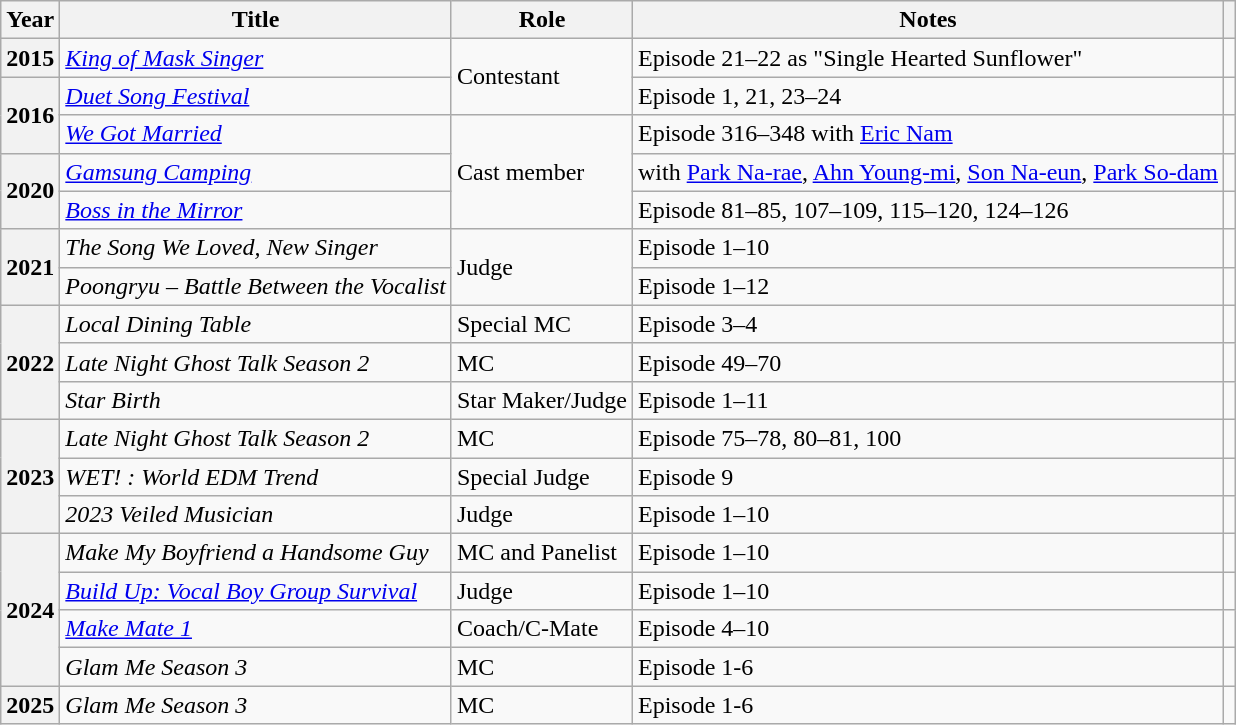<table class="wikitable plainrowheaders sortable">
<tr>
<th scope="col">Year</th>
<th scope="col">Title</th>
<th scope="col">Role</th>
<th scope="col" class="unsortable">Notes</th>
<th scope="col" class="unsortable"></th>
</tr>
<tr>
<th scope="row">2015</th>
<td><em><a href='#'>King of Mask Singer</a></em></td>
<td rowspan="2">Contestant</td>
<td>Episode 21–22 as "Single Hearted Sunflower"</td>
<td style="text-align:center"></td>
</tr>
<tr>
<th scope="row" rowspan="2">2016</th>
<td><em><a href='#'>Duet Song Festival</a></em></td>
<td>Episode 1, 21, 23–24</td>
<td style="text-align:center"></td>
</tr>
<tr>
<td><em><a href='#'>We Got Married</a></em></td>
<td rowspan="3">Cast member</td>
<td>Episode 316–348 with <a href='#'>Eric Nam</a></td>
<td style="text-align:center"></td>
</tr>
<tr>
<th scope="row" rowspan="2">2020</th>
<td><em><a href='#'>Gamsung Camping</a></em></td>
<td>with <a href='#'>Park Na-rae</a>, <a href='#'>Ahn Young-mi</a>, <a href='#'>Son Na-eun</a>, <a href='#'>Park So-dam</a></td>
<td style="text-align:center"></td>
</tr>
<tr>
<td><em><a href='#'>Boss in the Mirror</a></em></td>
<td>Episode 81–85, 107–109, 115–120, 124–126</td>
<td style="text-align:center"></td>
</tr>
<tr>
<th scope="row" rowspan="2">2021</th>
<td><em>The Song We Loved, New Singer</em></td>
<td rowspan="2">Judge</td>
<td>Episode 1–10</td>
<td style="text-align:center"></td>
</tr>
<tr>
<td><em>Poongryu – Battle Between the Vocalist</em></td>
<td>Episode 1–12</td>
<td style="text-align:center"></td>
</tr>
<tr>
<th scope="row" rowspan="3">2022</th>
<td><em>Local Dining Table</em></td>
<td>Special MC</td>
<td>Episode 3–4</td>
<td style="text-align:center"></td>
</tr>
<tr>
<td><em>Late Night Ghost Talk Season 2</em> </td>
<td>MC</td>
<td>Episode 49–70</td>
<td style="text-align:center"></td>
</tr>
<tr>
<td><em>Star Birth</em></td>
<td>Star Maker/Judge</td>
<td>Episode 1–11</td>
<td style="text-align:center"></td>
</tr>
<tr>
<th scope="row" rowspan="3">2023</th>
<td><em>Late Night Ghost Talk Season 2</em> </td>
<td>MC</td>
<td>Episode 75–78, 80–81, 100</td>
<td style="text-align:center"></td>
</tr>
<tr>
<td><em>WET! : World EDM Trend</em></td>
<td>Special Judge</td>
<td>Episode 9</td>
<td style="text-align:center"></td>
</tr>
<tr>
<td><em>2023 Veiled Musician</em></td>
<td>Judge</td>
<td>Episode 1–10</td>
<td style="text-align:center"></td>
</tr>
<tr>
<th scope="row" rowspan="4">2024</th>
<td><em>Make My Boyfriend a Handsome Guy</em></td>
<td>MC and Panelist</td>
<td>Episode 1–10</td>
<td style="text-align:center"></td>
</tr>
<tr>
<td><em><a href='#'>Build Up: Vocal Boy Group Survival</a></em></td>
<td>Judge</td>
<td>Episode 1–10</td>
<td style="text-align:center"></td>
</tr>
<tr>
<td><em><a href='#'>Make Mate 1</a></em></td>
<td>Coach/C-Mate</td>
<td>Episode 4–10</td>
<td style="text-align:center"></td>
</tr>
<tr>
<td><em>Glam Me Season 3</em></td>
<td>MC</td>
<td>Episode 1-6</td>
<td style="text-align:center"></td>
</tr>
<tr>
<th scope="row" rowspan="1">2025</th>
<td><em>Glam Me Season 3</em></td>
<td>MC</td>
<td>Episode 1-6</td>
<td style="text-align:center"></td>
</tr>
</table>
